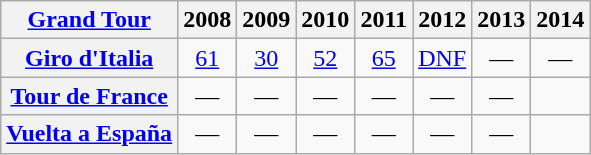<table class="wikitable plainrowheaders">
<tr>
<th scope="col"><a href='#'>Grand Tour</a></th>
<th scope="col">2008</th>
<th scope="col">2009</th>
<th scope="col">2010</th>
<th scope="col">2011</th>
<th scope="col">2012</th>
<th scope="col">2013</th>
<th scope="col">2014</th>
</tr>
<tr style="text-align:center;">
<th scope="row"> <a href='#'>Giro d'Italia</a></th>
<td style="text-align:center;"><a href='#'>61</a></td>
<td style="text-align:center;"><a href='#'>30</a></td>
<td style="text-align:center;"><a href='#'>52</a></td>
<td style="text-align:center;"><a href='#'>65</a></td>
<td style="text-align:center;"><a href='#'>DNF</a></td>
<td>—</td>
<td>—</td>
</tr>
<tr style="text-align:center;">
<th scope="row"> <a href='#'>Tour de France</a></th>
<td>—</td>
<td>—</td>
<td>—</td>
<td>—</td>
<td>—</td>
<td>—</td>
<td style="text-align:center;"></td>
</tr>
<tr style="text-align:center;">
<th scope="row"> <a href='#'>Vuelta a España</a></th>
<td>—</td>
<td>—</td>
<td>—</td>
<td>—</td>
<td>—</td>
<td>—</td>
<td style="text-align:center;"></td>
</tr>
</table>
